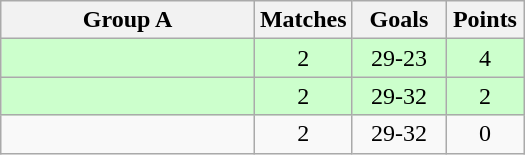<table class="wikitable" style="text-align:center;" width="350px">
<tr>
<th>Group A</th>
<th width="45px">Matches</th>
<th width="55px">Goals</th>
<th width="45px">Points</th>
</tr>
<tr bgcolor="#ccffcc">
<td align="left"></td>
<td>2</td>
<td>29-23</td>
<td>4</td>
</tr>
<tr bgcolor="#ccffcc">
<td align="left"></td>
<td>2</td>
<td>29-32</td>
<td>2</td>
</tr>
<tr>
<td align="left"></td>
<td>2</td>
<td>29-32</td>
<td>0</td>
</tr>
</table>
